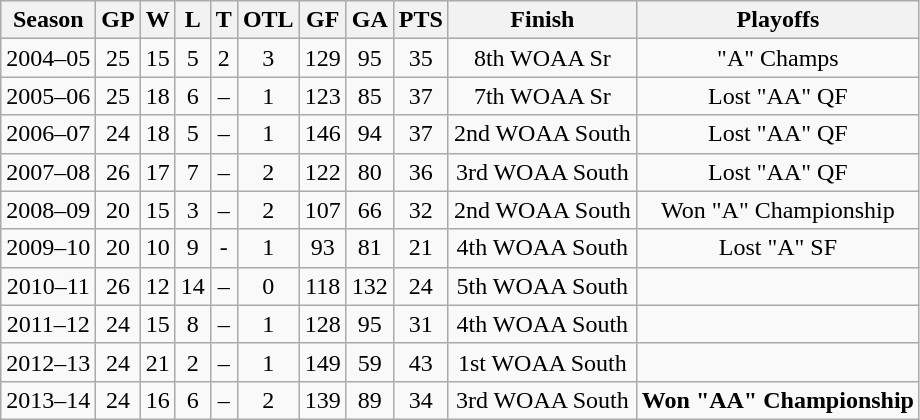<table class="wikitable">
<tr>
<th>Season</th>
<th>GP</th>
<th>W</th>
<th>L</th>
<th>T</th>
<th>OTL</th>
<th>GF</th>
<th>GA</th>
<th>PTS</th>
<th>Finish</th>
<th>Playoffs</th>
</tr>
<tr align="center">
<td>2004–05</td>
<td>25</td>
<td>15</td>
<td>5</td>
<td>2</td>
<td>3</td>
<td>129</td>
<td>95</td>
<td>35</td>
<td>8th WOAA Sr</td>
<td>"A" Champs</td>
</tr>
<tr align="center">
<td>2005–06</td>
<td>25</td>
<td>18</td>
<td>6</td>
<td>–</td>
<td>1</td>
<td>123</td>
<td>85</td>
<td>37</td>
<td>7th WOAA Sr</td>
<td>Lost "AA" QF</td>
</tr>
<tr align="center">
<td>2006–07</td>
<td>24</td>
<td>18</td>
<td>5</td>
<td>–</td>
<td>1</td>
<td>146</td>
<td>94</td>
<td>37</td>
<td>2nd WOAA South</td>
<td>Lost "AA" QF</td>
</tr>
<tr align="center">
<td>2007–08</td>
<td>26</td>
<td>17</td>
<td>7</td>
<td>–</td>
<td>2</td>
<td>122</td>
<td>80</td>
<td>36</td>
<td>3rd WOAA South</td>
<td>Lost "AA" QF</td>
</tr>
<tr align="center">
<td>2008–09</td>
<td>20</td>
<td>15</td>
<td>3</td>
<td>–</td>
<td>2</td>
<td>107</td>
<td>66</td>
<td>32</td>
<td>2nd WOAA South</td>
<td>Won "A" Championship</td>
</tr>
<tr align="center">
<td>2009–10</td>
<td>20</td>
<td>10</td>
<td>9</td>
<td>-</td>
<td>1</td>
<td>93</td>
<td>81</td>
<td>21</td>
<td>4th WOAA South</td>
<td>Lost "A" SF</td>
</tr>
<tr align="center">
<td>2010–11</td>
<td>26</td>
<td>12</td>
<td>14</td>
<td>–</td>
<td>0</td>
<td>118</td>
<td>132</td>
<td>24</td>
<td>5th WOAA South</td>
<td></td>
</tr>
<tr align="center">
<td>2011–12</td>
<td>24</td>
<td>15</td>
<td>8</td>
<td>–</td>
<td>1</td>
<td>128</td>
<td>95</td>
<td>31</td>
<td>4th WOAA South</td>
<td></td>
</tr>
<tr align="center">
<td>2012–13</td>
<td>24</td>
<td>21</td>
<td>2</td>
<td>–</td>
<td>1</td>
<td>149</td>
<td>59</td>
<td>43</td>
<td>1st WOAA South</td>
<td></td>
</tr>
<tr align="center">
<td>2013–14</td>
<td>24</td>
<td>16</td>
<td>6</td>
<td>–</td>
<td>2</td>
<td>139</td>
<td>89</td>
<td>34</td>
<td>3rd WOAA South</td>
<td><strong>Won "AA" Championship</strong></td>
</tr>
</table>
